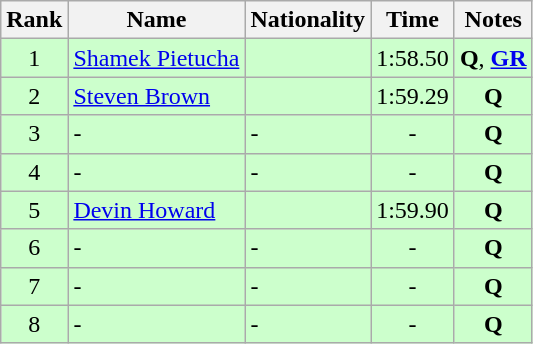<table class="wikitable sortable" style="text-align:center">
<tr>
<th>Rank</th>
<th>Name</th>
<th>Nationality</th>
<th>Time</th>
<th>Notes</th>
</tr>
<tr bgcolor=ccffcc>
<td>1</td>
<td align=left><a href='#'>Shamek Pietucha</a></td>
<td align=left></td>
<td>1:58.50</td>
<td><strong>Q</strong>, <strong><a href='#'>GR</a></strong></td>
</tr>
<tr bgcolor=ccffcc>
<td>2</td>
<td align=left><a href='#'>Steven Brown</a></td>
<td align=left></td>
<td>1:59.29</td>
<td><strong>Q</strong></td>
</tr>
<tr bgcolor=ccffcc>
<td>3</td>
<td align=left>-</td>
<td align=left>-</td>
<td>-</td>
<td><strong>Q</strong></td>
</tr>
<tr bgcolor=ccffcc>
<td>4</td>
<td align=left>-</td>
<td align=left>-</td>
<td>-</td>
<td><strong>Q</strong></td>
</tr>
<tr bgcolor=ccffcc>
<td>5</td>
<td align=left><a href='#'>Devin Howard</a></td>
<td align=left></td>
<td>1:59.90</td>
<td><strong>Q</strong></td>
</tr>
<tr bgcolor=ccffcc>
<td>6</td>
<td align=left>-</td>
<td align=left>-</td>
<td>-</td>
<td><strong>Q</strong></td>
</tr>
<tr bgcolor=ccffcc>
<td>7</td>
<td align=left>-</td>
<td align=left>-</td>
<td>-</td>
<td><strong>Q</strong></td>
</tr>
<tr bgcolor=ccffcc>
<td>8</td>
<td align=left>-</td>
<td align=left>-</td>
<td>-</td>
<td><strong>Q</strong></td>
</tr>
</table>
